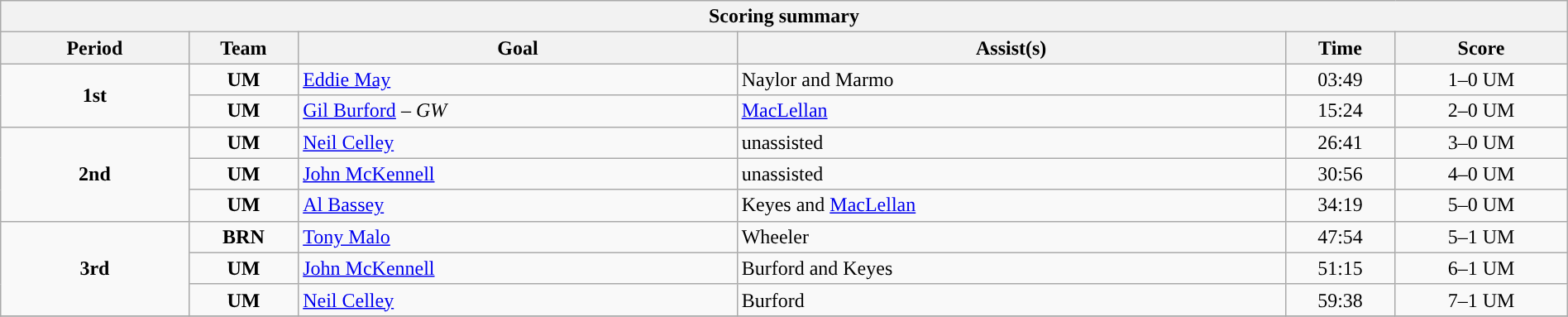<table style="width:100%;" class="wikitable">
<tr>
<th colspan=6>Scoring summary</th>
</tr>
<tr>
<th style="width:12%;">Period</th>
<th style="width:7%;">Team</th>
<th style="width:28%;">Goal</th>
<th style="width:35%;">Assist(s)</th>
<th style="width:7%;">Time</th>
<th style="width:11%;">Score</th>
</tr>
<tr>
<td style="text-align:center;" rowspan="2"><strong>1st</strong></td>
<td align=center><strong>UM</strong></td>
<td><a href='#'>Eddie May</a></td>
<td>Naylor and Marmo</td>
<td align=center>03:49</td>
<td align=center>1–0 UM</td>
</tr>
<tr>
<td align=center><strong>UM</strong></td>
<td><a href='#'>Gil Burford</a> – <em>GW</em></td>
<td><a href='#'>MacLellan</a></td>
<td align=center>15:24</td>
<td align=center>2–0 UM</td>
</tr>
<tr>
<td style="text-align:center;" rowspan="3"><strong>2nd</strong></td>
<td align=center><strong>UM</strong></td>
<td><a href='#'>Neil Celley</a></td>
<td>unassisted</td>
<td align=center>26:41</td>
<td align=center>3–0 UM</td>
</tr>
<tr>
<td align=center><strong>UM</strong></td>
<td><a href='#'>John McKennell</a></td>
<td>unassisted</td>
<td align=center>30:56</td>
<td align=center>4–0 UM</td>
</tr>
<tr>
<td align=center><strong>UM</strong></td>
<td><a href='#'>Al Bassey</a></td>
<td>Keyes and <a href='#'>MacLellan</a></td>
<td align=center>34:19</td>
<td align=center>5–0 UM</td>
</tr>
<tr>
<td style="text-align:center;" rowspan="3"><strong>3rd</strong></td>
<td align=center><strong>BRN</strong></td>
<td><a href='#'>Tony Malo</a></td>
<td>Wheeler</td>
<td align=center>47:54</td>
<td align=center>5–1 UM</td>
</tr>
<tr>
<td align=center><strong>UM</strong></td>
<td><a href='#'>John McKennell</a></td>
<td>Burford and Keyes</td>
<td align=center>51:15</td>
<td align=center>6–1 UM</td>
</tr>
<tr>
<td align=center><strong>UM</strong></td>
<td><a href='#'>Neil Celley</a></td>
<td>Burford</td>
<td align=center>59:38</td>
<td align=center>7–1 UM</td>
</tr>
<tr>
</tr>
</table>
